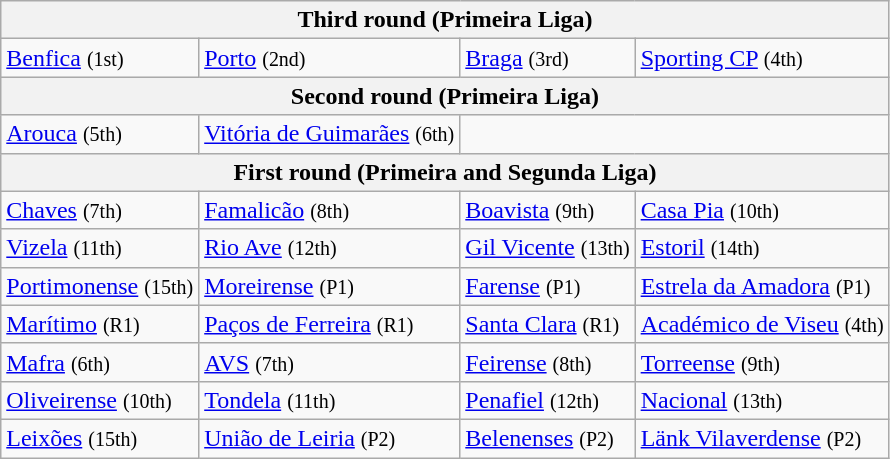<table class="wikitable">
<tr>
<th colspan="4">Third round (Primeira Liga)</th>
</tr>
<tr>
<td><a href='#'>Benfica</a> <small>(1st)</small></td>
<td><a href='#'>Porto</a> <small>(2nd)</small></td>
<td><a href='#'>Braga</a> <small>(3rd)</small></td>
<td><a href='#'>Sporting CP</a> <small>(4th)</small></td>
</tr>
<tr>
<th colspan="4">Second round (Primeira Liga)</th>
</tr>
<tr>
<td><a href='#'>Arouca</a> <small>(5th)</small></td>
<td><a href='#'>Vitória de Guimarães</a> <small>(6th)</small></td>
<td colspan=2></td>
</tr>
<tr>
<th colspan="4">First round (Primeira and Segunda Liga)</th>
</tr>
<tr>
<td><a href='#'>Chaves</a> <small>(7th)</small></td>
<td><a href='#'>Famalicão</a> <small>(8th)</small></td>
<td><a href='#'>Boavista</a> <small>(9th)</small></td>
<td><a href='#'>Casa Pia</a> <small>(10th)</small></td>
</tr>
<tr>
<td><a href='#'>Vizela</a> <small>(11th)</small></td>
<td><a href='#'>Rio Ave</a> <small>(12th)</small></td>
<td><a href='#'>Gil Vicente</a> <small>(13th)</small></td>
<td><a href='#'>Estoril</a> <small>(14th)</small></td>
</tr>
<tr>
<td><a href='#'>Portimonense</a> <small>(15th)</small></td>
<td><a href='#'>Moreirense</a> <small>(P1)</small></td>
<td><a href='#'>Farense</a> <small>(P1)</small></td>
<td><a href='#'>Estrela da Amadora</a> <small>(P1)</small></td>
</tr>
<tr>
<td><a href='#'>Marítimo</a> <small>(R1)</small></td>
<td><a href='#'>Paços de Ferreira</a> <small>(R1)</small></td>
<td><a href='#'>Santa Clara</a> <small>(R1)</small></td>
<td><a href='#'>Académico de Viseu</a> <small>(4th)</small></td>
</tr>
<tr>
<td><a href='#'>Mafra</a> <small>(6th)</small></td>
<td><a href='#'>AVS</a> <small>(7th)</small></td>
<td><a href='#'>Feirense</a> <small>(8th)</small></td>
<td><a href='#'>Torreense</a> <small>(9th)</small></td>
</tr>
<tr>
<td><a href='#'>Oliveirense</a> <small>(10th)</small></td>
<td><a href='#'>Tondela</a> <small>(11th)</small></td>
<td><a href='#'>Penafiel</a> <small>(12th)</small></td>
<td><a href='#'>Nacional</a> <small>(13th)</small></td>
</tr>
<tr>
<td><a href='#'>Leixões</a> <small>(15th)</small></td>
<td><a href='#'>União de Leiria</a> <small>(P2)</small></td>
<td><a href='#'>Belenenses</a> <small>(P2)</small></td>
<td><a href='#'>Länk Vilaverdense</a> <small>(P2)</small></td>
</tr>
</table>
